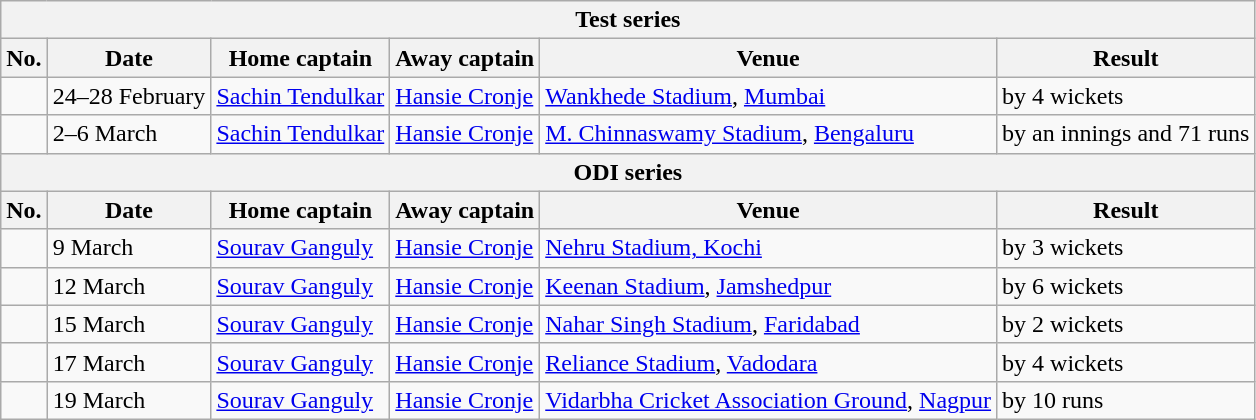<table class="wikitable">
<tr>
<th colspan="9">Test series</th>
</tr>
<tr>
<th>No.</th>
<th>Date</th>
<th>Home captain</th>
<th>Away captain</th>
<th>Venue</th>
<th>Result</th>
</tr>
<tr>
<td></td>
<td>24–28 February</td>
<td><a href='#'>Sachin Tendulkar</a></td>
<td><a href='#'>Hansie Cronje</a></td>
<td><a href='#'>Wankhede Stadium</a>, <a href='#'>Mumbai</a></td>
<td> by 4 wickets</td>
</tr>
<tr>
<td></td>
<td>2–6 March</td>
<td><a href='#'>Sachin Tendulkar</a></td>
<td><a href='#'>Hansie Cronje</a></td>
<td><a href='#'>M. Chinnaswamy Stadium</a>, <a href='#'>Bengaluru</a></td>
<td> by an innings and 71 runs</td>
</tr>
<tr>
<th colspan="9">ODI series</th>
</tr>
<tr>
<th>No.</th>
<th>Date</th>
<th>Home captain</th>
<th>Away captain</th>
<th>Venue</th>
<th>Result</th>
</tr>
<tr>
<td></td>
<td>9 March</td>
<td><a href='#'>Sourav Ganguly</a></td>
<td><a href='#'>Hansie Cronje</a></td>
<td><a href='#'>Nehru Stadium, Kochi</a></td>
<td> by 3 wickets</td>
</tr>
<tr>
<td></td>
<td>12 March</td>
<td><a href='#'>Sourav Ganguly</a></td>
<td><a href='#'>Hansie Cronje</a></td>
<td><a href='#'>Keenan Stadium</a>, <a href='#'>Jamshedpur</a></td>
<td> by 6 wickets</td>
</tr>
<tr>
<td></td>
<td>15 March</td>
<td><a href='#'>Sourav Ganguly</a></td>
<td><a href='#'>Hansie Cronje</a></td>
<td><a href='#'>Nahar Singh Stadium</a>, <a href='#'>Faridabad</a></td>
<td> by 2 wickets</td>
</tr>
<tr>
<td></td>
<td>17 March</td>
<td><a href='#'>Sourav Ganguly</a></td>
<td><a href='#'>Hansie Cronje</a></td>
<td><a href='#'>Reliance Stadium</a>, <a href='#'>Vadodara</a></td>
<td> by 4 wickets</td>
</tr>
<tr>
<td></td>
<td>19 March</td>
<td><a href='#'>Sourav Ganguly</a></td>
<td><a href='#'>Hansie Cronje</a></td>
<td><a href='#'>Vidarbha Cricket Association Ground</a>, <a href='#'>Nagpur</a></td>
<td> by 10 runs</td>
</tr>
</table>
